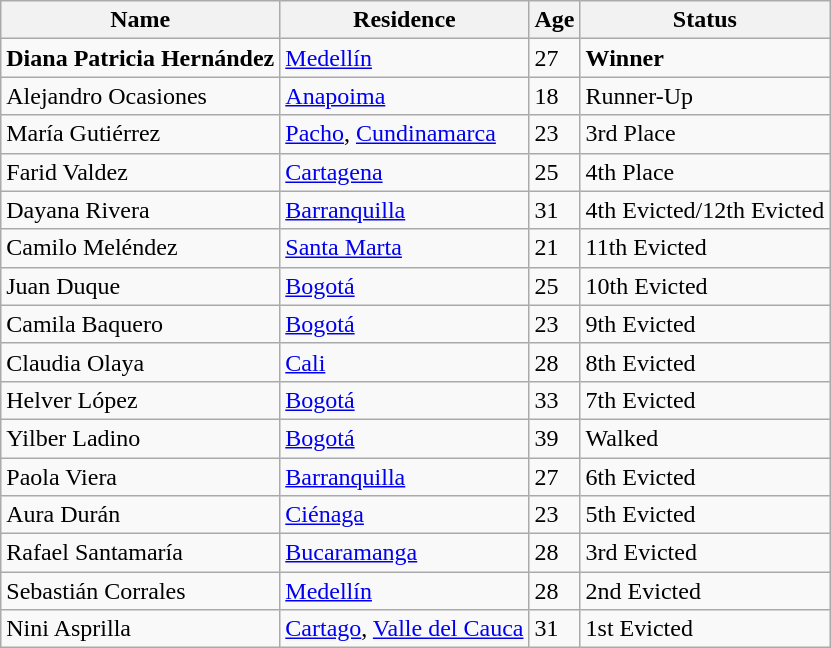<table class=wikitable>
<tr>
<th>Name</th>
<th>Residence</th>
<th>Age</th>
<th>Status</th>
</tr>
<tr>
<td><strong>Diana Patricia Hernández</strong></td>
<td><a href='#'>Medellín</a></td>
<td>27</td>
<td><strong>Winner</strong></td>
</tr>
<tr>
<td>Alejandro Ocasiones</td>
<td><a href='#'>Anapoima</a></td>
<td>18</td>
<td>Runner-Up</td>
</tr>
<tr>
<td>María Gutiérrez</td>
<td><a href='#'>Pacho</a>, <a href='#'>Cundinamarca</a></td>
<td>23</td>
<td>3rd Place</td>
</tr>
<tr>
<td>Farid Valdez</td>
<td><a href='#'>Cartagena</a></td>
<td>25</td>
<td>4th Place</td>
</tr>
<tr>
<td>Dayana Rivera</td>
<td><a href='#'>Barranquilla</a></td>
<td>31</td>
<td>4th Evicted/12th Evicted</td>
</tr>
<tr>
<td>Camilo Meléndez</td>
<td><a href='#'>Santa Marta</a></td>
<td>21</td>
<td>11th Evicted</td>
</tr>
<tr>
<td>Juan Duque</td>
<td><a href='#'>Bogotá</a></td>
<td>25</td>
<td>10th Evicted</td>
</tr>
<tr>
<td>Camila Baquero</td>
<td><a href='#'>Bogotá</a></td>
<td>23</td>
<td>9th Evicted</td>
</tr>
<tr>
<td>Claudia Olaya</td>
<td><a href='#'>Cali</a></td>
<td>28</td>
<td>8th Evicted</td>
</tr>
<tr>
<td>Helver López</td>
<td><a href='#'>Bogotá</a></td>
<td>33</td>
<td>7th Evicted</td>
</tr>
<tr>
<td>Yilber Ladino</td>
<td><a href='#'>Bogotá</a></td>
<td>39</td>
<td>Walked</td>
</tr>
<tr>
<td>Paola Viera</td>
<td><a href='#'>Barranquilla</a></td>
<td>27</td>
<td>6th Evicted</td>
</tr>
<tr>
<td>Aura Durán</td>
<td><a href='#'>Ciénaga</a></td>
<td>23</td>
<td>5th Evicted</td>
</tr>
<tr>
<td>Rafael Santamaría</td>
<td><a href='#'>Bucaramanga</a></td>
<td>28</td>
<td>3rd Evicted</td>
</tr>
<tr>
<td>Sebastián Corrales</td>
<td><a href='#'>Medellín</a></td>
<td>28</td>
<td>2nd Evicted</td>
</tr>
<tr>
<td>Nini Asprilla</td>
<td><a href='#'>Cartago</a>, <a href='#'>Valle del Cauca</a></td>
<td>31</td>
<td>1st Evicted</td>
</tr>
</table>
